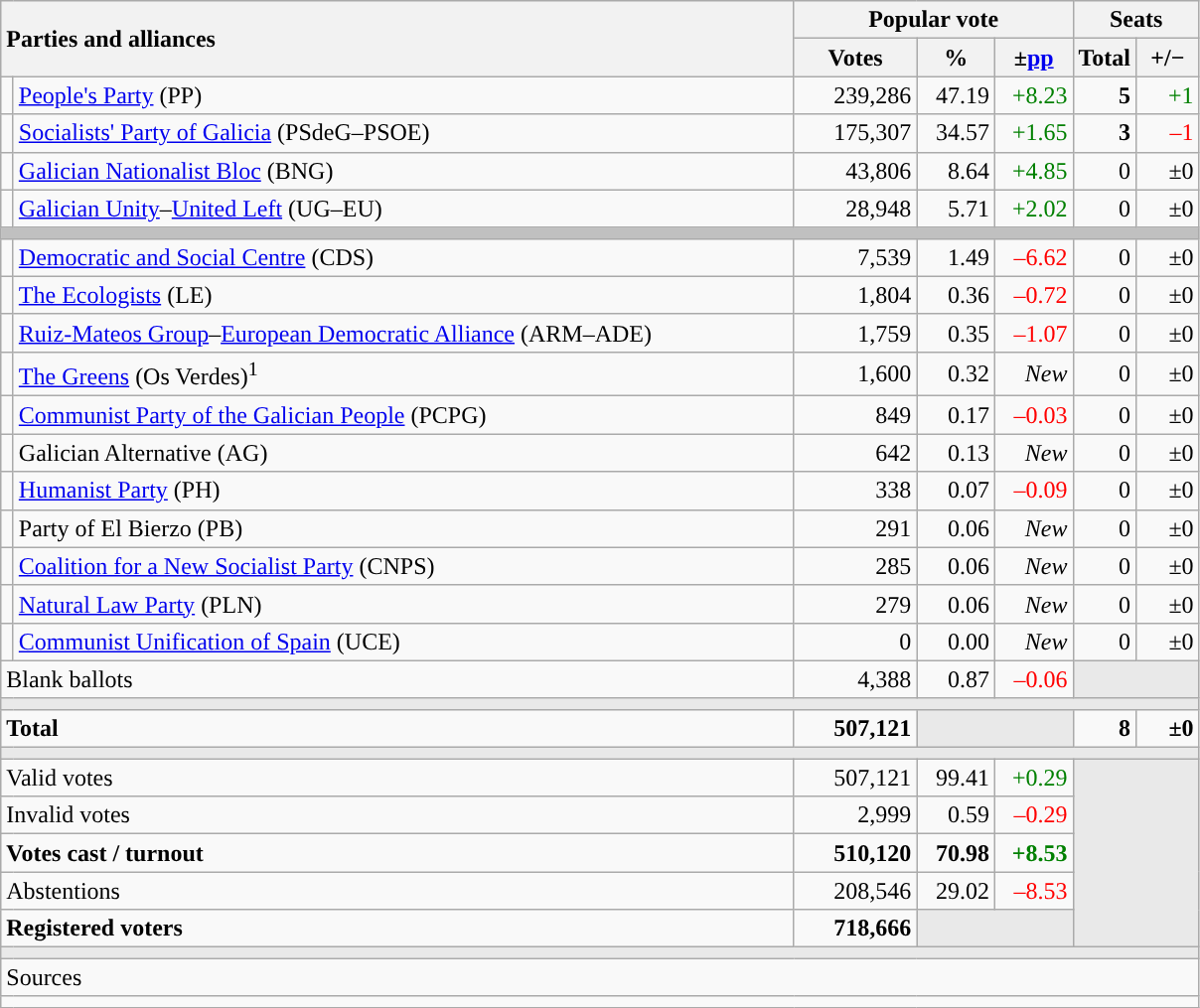<table class="wikitable" style="text-align:right;">
<tr>
<th style="text-align:left;" rowspan="2" colspan="2" width="525">Parties and alliances</th>
<th colspan="3">Popular vote</th>
<th colspan="2">Seats</th>
</tr>
<tr>
<th width="75">Votes</th>
<th width="45">%</th>
<th width="45">±<a href='#'>pp</a></th>
<th width="35">Total</th>
<th width="35">+/−</th>
</tr>
<tr>
<td width="1" style="color:inherit;background:"></td>
<td align="left"><a href='#'>People's Party</a> (PP)</td>
<td>239,286</td>
<td>47.19</td>
<td style="color:green;">+8.23</td>
<td><strong>5</strong></td>
<td style="color:green;">+1</td>
</tr>
<tr>
<td style="color:inherit;background:"></td>
<td align="left"><a href='#'>Socialists' Party of Galicia</a> (PSdeG–PSOE)</td>
<td>175,307</td>
<td>34.57</td>
<td style="color:green;">+1.65</td>
<td><strong>3</strong></td>
<td style="color:red;">–1</td>
</tr>
<tr>
<td style="color:inherit;background:"></td>
<td align="left"><a href='#'>Galician Nationalist Bloc</a> (BNG)</td>
<td>43,806</td>
<td>8.64</td>
<td style="color:green;">+4.85</td>
<td>0</td>
<td>±0</td>
</tr>
<tr>
<td style="color:inherit;background:"></td>
<td align="left"><a href='#'>Galician Unity</a>–<a href='#'>United Left</a> (UG–EU)</td>
<td>28,948</td>
<td>5.71</td>
<td style="color:green;">+2.02</td>
<td>0</td>
<td>±0</td>
</tr>
<tr>
<td colspan="7" bgcolor="#C0C0C0"></td>
</tr>
<tr>
<td style="color:inherit;background:"></td>
<td align="left"><a href='#'>Democratic and Social Centre</a> (CDS)</td>
<td>7,539</td>
<td>1.49</td>
<td style="color:red;">–6.62</td>
<td>0</td>
<td>±0</td>
</tr>
<tr>
<td style="color:inherit;background:"></td>
<td align="left"><a href='#'>The Ecologists</a> (LE)</td>
<td>1,804</td>
<td>0.36</td>
<td style="color:red;">–0.72</td>
<td>0</td>
<td>±0</td>
</tr>
<tr>
<td style="color:inherit;background:"></td>
<td align="left"><a href='#'>Ruiz-Mateos Group</a>–<a href='#'>European Democratic Alliance</a> (ARM–ADE)</td>
<td>1,759</td>
<td>0.35</td>
<td style="color:red;">–1.07</td>
<td>0</td>
<td>±0</td>
</tr>
<tr>
<td style="color:inherit;background:"></td>
<td align="left"><a href='#'>The Greens</a> (Os Verdes)<sup>1</sup></td>
<td>1,600</td>
<td>0.32</td>
<td><em>New</em></td>
<td>0</td>
<td>±0</td>
</tr>
<tr>
<td style="color:inherit;background:"></td>
<td align="left"><a href='#'>Communist Party of the Galician People</a> (PCPG)</td>
<td>849</td>
<td>0.17</td>
<td style="color:red;">–0.03</td>
<td>0</td>
<td>±0</td>
</tr>
<tr>
<td style="color:inherit;background:"></td>
<td align="left">Galician Alternative (AG)</td>
<td>642</td>
<td>0.13</td>
<td><em>New</em></td>
<td>0</td>
<td>±0</td>
</tr>
<tr>
<td style="color:inherit;background:"></td>
<td align="left"><a href='#'>Humanist Party</a> (PH)</td>
<td>338</td>
<td>0.07</td>
<td style="color:red;">–0.09</td>
<td>0</td>
<td>±0</td>
</tr>
<tr>
<td style="color:inherit;background:"></td>
<td align="left">Party of El Bierzo (PB)</td>
<td>291</td>
<td>0.06</td>
<td><em>New</em></td>
<td>0</td>
<td>±0</td>
</tr>
<tr>
<td style="color:inherit;background:"></td>
<td align="left"><a href='#'>Coalition for a New Socialist Party</a> (CNPS)</td>
<td>285</td>
<td>0.06</td>
<td><em>New</em></td>
<td>0</td>
<td>±0</td>
</tr>
<tr>
<td style="color:inherit;background:"></td>
<td align="left"><a href='#'>Natural Law Party</a> (PLN)</td>
<td>279</td>
<td>0.06</td>
<td><em>New</em></td>
<td>0</td>
<td>±0</td>
</tr>
<tr>
<td style="color:inherit;background:"></td>
<td align="left"><a href='#'>Communist Unification of Spain</a> (UCE)</td>
<td>0</td>
<td>0.00</td>
<td><em>New</em></td>
<td>0</td>
<td>±0</td>
</tr>
<tr>
<td align="left" colspan="2">Blank ballots</td>
<td>4,388</td>
<td>0.87</td>
<td style="color:red;">–0.06</td>
<td bgcolor="#E9E9E9" colspan="2"></td>
</tr>
<tr>
<td colspan="7" bgcolor="#E9E9E9"></td>
</tr>
<tr style="font-weight:bold;">
<td align="left" colspan="2">Total</td>
<td>507,121</td>
<td bgcolor="#E9E9E9" colspan="2"></td>
<td>8</td>
<td>±0</td>
</tr>
<tr>
<td colspan="7" bgcolor="#E9E9E9"></td>
</tr>
<tr>
<td align="left" colspan="2">Valid votes</td>
<td>507,121</td>
<td>99.41</td>
<td style="color:green;">+0.29</td>
<td bgcolor="#E9E9E9" colspan="2" rowspan="5"></td>
</tr>
<tr>
<td align="left" colspan="2">Invalid votes</td>
<td>2,999</td>
<td>0.59</td>
<td style="color:red;">–0.29</td>
</tr>
<tr style="font-weight:bold;">
<td align="left" colspan="2">Votes cast / turnout</td>
<td>510,120</td>
<td>70.98</td>
<td style="color:green;">+8.53</td>
</tr>
<tr>
<td align="left" colspan="2">Abstentions</td>
<td>208,546</td>
<td>29.02</td>
<td style="color:red;">–8.53</td>
</tr>
<tr style="font-weight:bold;">
<td align="left" colspan="2">Registered voters</td>
<td>718,666</td>
<td bgcolor="#E9E9E9" colspan="2"></td>
</tr>
<tr>
<td colspan="7" bgcolor="#E9E9E9"></td>
</tr>
<tr>
<td align="left" colspan="7">Sources</td>
</tr>
<tr>
<td colspan="7" style="text-align:left; max-width:790px;"></td>
</tr>
</table>
